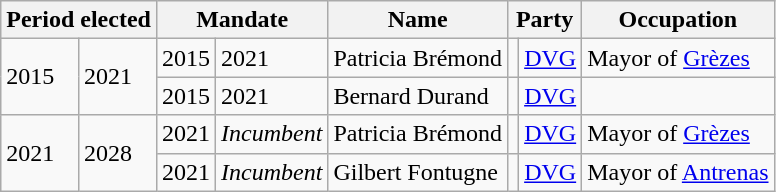<table class="wikitable">
<tr>
<th colspan="2">Period elected</th>
<th colspan="2">Mandate</th>
<th>Name</th>
<th colspan="2">Party</th>
<th>Occupation</th>
</tr>
<tr>
<td rowspan="2">2015</td>
<td rowspan="2">2021</td>
<td>2015</td>
<td>2021</td>
<td>Patricia Brémond</td>
<td></td>
<td><a href='#'>DVG</a></td>
<td>Mayor of <a href='#'>Grèzes</a></td>
</tr>
<tr>
<td>2015</td>
<td>2021</td>
<td>Bernard Durand</td>
<td></td>
<td><a href='#'>DVG</a></td>
<td></td>
</tr>
<tr>
<td rowspan="2">2021</td>
<td rowspan="2">2028</td>
<td>2021</td>
<td><em>Incumbent</em></td>
<td>Patricia Brémond</td>
<td></td>
<td><a href='#'>DVG</a></td>
<td>Mayor of <a href='#'>Grèzes</a></td>
</tr>
<tr>
<td>2021</td>
<td><em>Incumbent</em></td>
<td>Gilbert Fontugne</td>
<td></td>
<td><a href='#'>DVG</a></td>
<td>Mayor of <a href='#'>Antrenas</a></td>
</tr>
</table>
